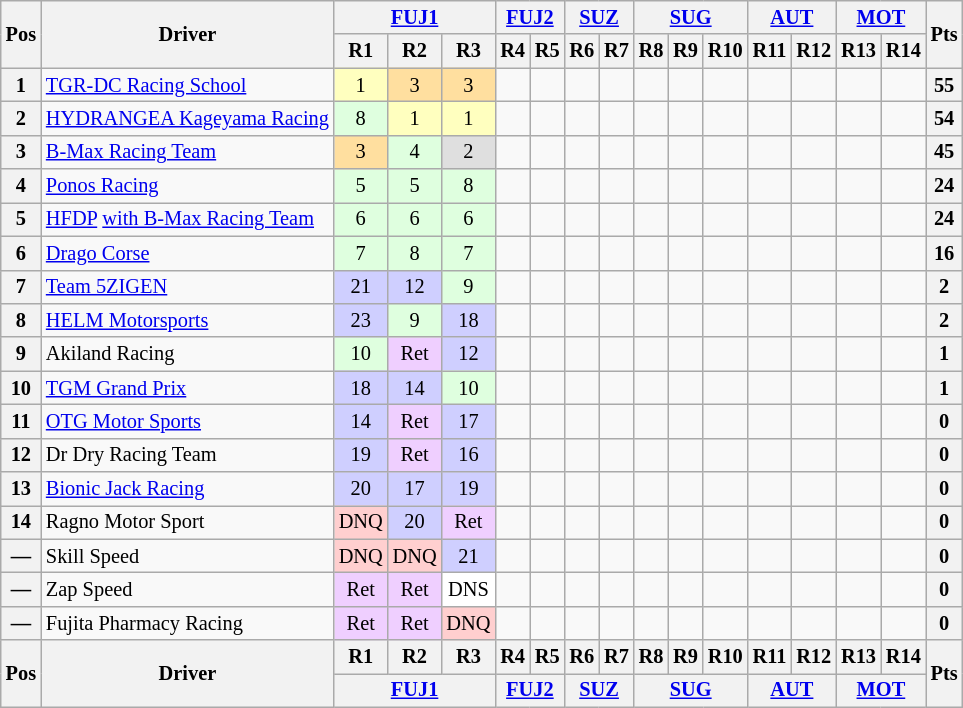<table class="wikitable" style="font-size:85%; text-align:center">
<tr>
<th rowspan=2>Pos</th>
<th rowspan=2>Driver</th>
<th colspan=3><a href='#'>FUJ1</a></th>
<th colspan=2><a href='#'>FUJ2</a></th>
<th colspan=2><a href='#'>SUZ</a></th>
<th colspan=3><a href='#'>SUG</a></th>
<th colspan=2><a href='#'>AUT</a></th>
<th colspan=2><a href='#'>MOT</a></th>
<th rowspan=2>Pts</th>
</tr>
<tr>
<th>R1</th>
<th>R2</th>
<th>R3</th>
<th>R4</th>
<th>R5</th>
<th>R6</th>
<th>R7</th>
<th>R8</th>
<th>R9</th>
<th>R10</th>
<th>R11</th>
<th>R12</th>
<th>R13</th>
<th>R14</th>
</tr>
<tr>
<th>1</th>
<td align="left"><a href='#'>TGR-DC Racing School</a></td>
<td style="background:#FFFFBF;">1</td>
<td style="background:#FFDF9F;">3</td>
<td style="background:#FFDF9F;">3</td>
<td></td>
<td></td>
<td></td>
<td></td>
<td></td>
<td></td>
<td></td>
<td></td>
<td></td>
<td></td>
<td></td>
<th>55</th>
</tr>
<tr>
<th>2</th>
<td align="left"><a href='#'>HYDRANGEA Kageyama Racing</a></td>
<td style="background:#DFFFDF;">8</td>
<td style="background:#FFFFBF;">1</td>
<td style="background:#FFFFBF;">1</td>
<td></td>
<td></td>
<td></td>
<td></td>
<td></td>
<td></td>
<td></td>
<td></td>
<td></td>
<td></td>
<td></td>
<th>54</th>
</tr>
<tr>
<th>3</th>
<td align="left"><a href='#'>B-Max Racing Team</a></td>
<td style="background:#FFDF9F;">3</td>
<td style="background:#DFFFDF;">4</td>
<td style="background:#DFDFDF;">2</td>
<td></td>
<td></td>
<td></td>
<td></td>
<td></td>
<td></td>
<td></td>
<td></td>
<td></td>
<td></td>
<td></td>
<th>45</th>
</tr>
<tr>
<th>4</th>
<td align="left"><a href='#'>Ponos Racing</a></td>
<td style="background:#DFFFDF;">5</td>
<td style="background:#DFFFDF;">5</td>
<td style="background:#DFFFDF;">8</td>
<td></td>
<td></td>
<td></td>
<td></td>
<td></td>
<td></td>
<td></td>
<td></td>
<td></td>
<td></td>
<td></td>
<th>24</th>
</tr>
<tr>
<th>5</th>
<td align="left"><a href='#'>HFDP</a> <a href='#'>with B-Max Racing Team</a></td>
<td style="background:#DFFFDF;">6</td>
<td style="background:#DFFFDF;">6</td>
<td style="background:#DFFFDF;">6</td>
<td></td>
<td></td>
<td></td>
<td></td>
<td></td>
<td></td>
<td></td>
<td></td>
<td></td>
<td></td>
<td></td>
<th>24</th>
</tr>
<tr>
<th>6</th>
<td align="left"><a href='#'>Drago Corse</a></td>
<td style="background:#DFFFDF;">7</td>
<td style="background:#DFFFDF;">8</td>
<td style="background:#DFFFDF;">7</td>
<td></td>
<td></td>
<td></td>
<td></td>
<td></td>
<td></td>
<td></td>
<td></td>
<td></td>
<td></td>
<td></td>
<th>16</th>
</tr>
<tr>
<th>7</th>
<td align="left"><a href='#'>Team 5ZIGEN</a></td>
<td style="background:#CFCFFF;">21</td>
<td style="background:#CFCFFF;">12</td>
<td style="background:#DFFFDF;">9</td>
<td></td>
<td></td>
<td></td>
<td></td>
<td></td>
<td></td>
<td></td>
<td></td>
<td></td>
<td></td>
<td></td>
<th>2</th>
</tr>
<tr>
<th>8</th>
<td align="left"><a href='#'>HELM Motorsports</a></td>
<td style="background:#CFCFFF;">23</td>
<td style="background:#DFFFDF;">9</td>
<td style="background:#CFCFFF;">18</td>
<td></td>
<td></td>
<td></td>
<td></td>
<td></td>
<td></td>
<td></td>
<td></td>
<td></td>
<td></td>
<td></td>
<th>2</th>
</tr>
<tr>
<th>9</th>
<td align="left">Akiland Racing</td>
<td style="background:#DFFFDF;">10</td>
<td style="background:#EFCFFF;">Ret</td>
<td style="background:#CFCFFF;">12</td>
<td></td>
<td></td>
<td></td>
<td></td>
<td></td>
<td></td>
<td></td>
<td></td>
<td></td>
<td></td>
<td></td>
<th>1</th>
</tr>
<tr>
<th>10</th>
<td align="left"><a href='#'>TGM Grand Prix</a></td>
<td style="background:#CFCFFF;">18</td>
<td style="background:#CFCFFF;">14</td>
<td style="background:#DFFFDF;">10</td>
<td></td>
<td></td>
<td></td>
<td></td>
<td></td>
<td></td>
<td></td>
<td></td>
<td></td>
<td></td>
<td></td>
<th>1</th>
</tr>
<tr>
<th>11</th>
<td align="left"><a href='#'>OTG Motor Sports</a></td>
<td style="background:#CFCFFF;">14</td>
<td style="background:#EFCFFF;">Ret</td>
<td style="background:#CFCFFF;">17</td>
<td></td>
<td></td>
<td></td>
<td></td>
<td></td>
<td></td>
<td></td>
<td></td>
<td></td>
<td></td>
<td></td>
<th>0</th>
</tr>
<tr>
<th>12</th>
<td align="left">Dr Dry Racing Team</td>
<td style="background:#CFCFFF;">19</td>
<td style="background:#EFCFFF;">Ret</td>
<td style="background:#CFCFFF;">16</td>
<td></td>
<td></td>
<td></td>
<td></td>
<td></td>
<td></td>
<td></td>
<td></td>
<td></td>
<td></td>
<td></td>
<th>0</th>
</tr>
<tr>
<th>13</th>
<td align="left"><a href='#'>Bionic Jack Racing</a></td>
<td style="background:#CFCFFF;">20</td>
<td style="background:#CFCFFF;">17</td>
<td style="background:#CFCFFF;">19</td>
<td></td>
<td></td>
<td></td>
<td></td>
<td></td>
<td></td>
<td></td>
<td></td>
<td></td>
<td></td>
<td></td>
<th>0</th>
</tr>
<tr>
<th>14</th>
<td align="left">Ragno Motor Sport</td>
<td style="background:#FFCFCF;">DNQ</td>
<td style="background:#CFCFFF;">20</td>
<td style="background:#EFCFFF;">Ret</td>
<td></td>
<td></td>
<td></td>
<td></td>
<td></td>
<td></td>
<td></td>
<td></td>
<td></td>
<td></td>
<td></td>
<th>0</th>
</tr>
<tr>
<th>—</th>
<td align="left">Skill Speed</td>
<td style="background:#FFCFCF;">DNQ</td>
<td style="background:#FFCFCF;">DNQ</td>
<td style="background:#CFCFFF;">21</td>
<td></td>
<td></td>
<td></td>
<td></td>
<td></td>
<td></td>
<td></td>
<td></td>
<td></td>
<td></td>
<td></td>
<th>0</th>
</tr>
<tr>
<th>—</th>
<td align="left">Zap Speed</td>
<td style="background:#EFCFFF;">Ret</td>
<td style="background:#EFCFFF;">Ret</td>
<td style="background:#FFFFFF;">DNS</td>
<td></td>
<td></td>
<td></td>
<td></td>
<td></td>
<td></td>
<td></td>
<td></td>
<td></td>
<td></td>
<td></td>
<th>0</th>
</tr>
<tr>
<th>—</th>
<td align="left">Fujita Pharmacy Racing</td>
<td style="background:#EFCFFF;">Ret</td>
<td style="background:#EFCFFF;">Ret</td>
<td style="background:#FFCFCF;">DNQ</td>
<td></td>
<td></td>
<td></td>
<td></td>
<td></td>
<td></td>
<td></td>
<td></td>
<td></td>
<td></td>
<td></td>
<th>0</th>
</tr>
<tr>
<th rowspan=2>Pos</th>
<th rowspan=2>Driver</th>
<th>R1</th>
<th>R2</th>
<th>R3</th>
<th>R4</th>
<th>R5</th>
<th>R6</th>
<th>R7</th>
<th>R8</th>
<th>R9</th>
<th>R10</th>
<th>R11</th>
<th>R12</th>
<th>R13</th>
<th>R14</th>
<th rowspan=2>Pts</th>
</tr>
<tr>
<th colspan=3><a href='#'>FUJ1</a></th>
<th colspan=2><a href='#'>FUJ2</a></th>
<th colspan=2><a href='#'>SUZ</a></th>
<th colspan=3><a href='#'>SUG</a></th>
<th colspan=2><a href='#'>AUT</a></th>
<th colspan=2><a href='#'>MOT</a></th>
</tr>
</table>
